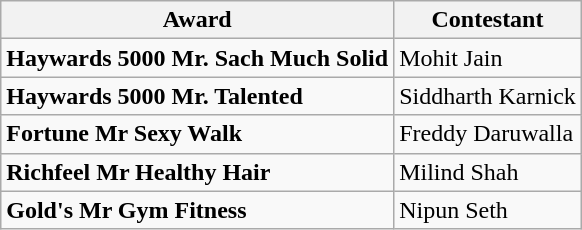<table class="wikitable">
<tr>
<th>Award</th>
<th>Contestant</th>
</tr>
<tr>
<td><strong>Haywards 5000 Mr. Sach Much Solid</strong></td>
<td>Mohit Jain</td>
</tr>
<tr>
<td><strong>Haywards 5000 Mr. Talented</strong></td>
<td>Siddharth Karnick</td>
</tr>
<tr>
<td><strong>Fortune Mr Sexy Walk</strong></td>
<td>Freddy Daruwalla</td>
</tr>
<tr>
<td><strong>Richfeel Mr Healthy Hair</strong></td>
<td>Milind Shah</td>
</tr>
<tr>
<td><strong>Gold's Mr Gym Fitness</strong></td>
<td>Nipun Seth</td>
</tr>
</table>
